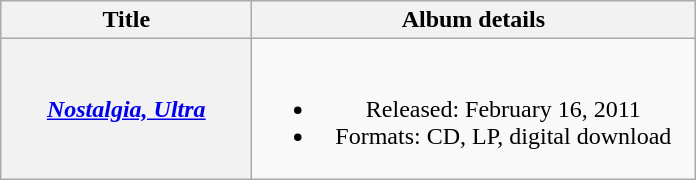<table class="wikitable plainrowheaders" style="text-align:center;">
<tr>
<th scope="col" style="width:10em;">Title</th>
<th scope="col" style="width:18em;">Album details</th>
</tr>
<tr>
<th scope="row"><em><a href='#'>Nostalgia, Ultra</a></em></th>
<td><br><ul><li>Released: February 16, 2011</li><li>Formats: CD, LP, digital download</li></ul></td>
</tr>
</table>
